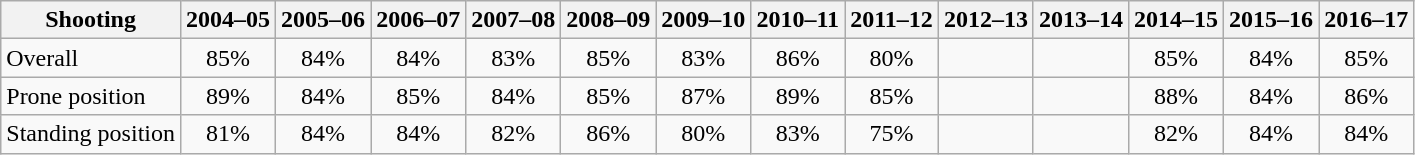<table class="wikitable" style="text-align: center;"|- ">
<tr>
<th>Shooting</th>
<th>2004–05</th>
<th>2005–06</th>
<th>2006–07</th>
<th>2007–08</th>
<th>2008–09</th>
<th>2009–10</th>
<th>2010–11</th>
<th>2011–12</th>
<th>2012–13</th>
<th>2013–14</th>
<th>2014–15</th>
<th>2015–16</th>
<th>2016–17</th>
</tr>
<tr>
<td align=left>Overall</td>
<td>85%</td>
<td>84%</td>
<td>84%</td>
<td>83%</td>
<td>85%</td>
<td>83%</td>
<td>86%</td>
<td>80%</td>
<td></td>
<td></td>
<td>85%</td>
<td>84%</td>
<td>85%</td>
</tr>
<tr>
<td align=left>Prone position</td>
<td>89%</td>
<td>84%</td>
<td>85%</td>
<td>84%</td>
<td>85%</td>
<td>87%</td>
<td>89%</td>
<td>85%</td>
<td></td>
<td></td>
<td>88%</td>
<td>84%</td>
<td>86%</td>
</tr>
<tr>
<td align=left>Standing position</td>
<td>81%</td>
<td>84%</td>
<td>84%</td>
<td>82%</td>
<td>86%</td>
<td>80%</td>
<td>83%</td>
<td>75%</td>
<td></td>
<td></td>
<td>82%</td>
<td>84%</td>
<td>84%</td>
</tr>
</table>
